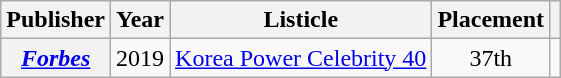<table class="wikitable plainrowheaders sortable" style="margin-right: 0;">
<tr>
<th scope="col">Publisher</th>
<th scope="col">Year</th>
<th scope="col">Listicle</th>
<th scope="col">Placement</th>
<th scope="col" class="unsortable"></th>
</tr>
<tr>
<th scope="row"><em><a href='#'>Forbes</a></em></th>
<td style="text-align:center;">2019</td>
<td><a href='#'>Korea Power Celebrity 40</a></td>
<td style="text-align:center;">37th</td>
<td style="text-align:center;"></td>
</tr>
</table>
